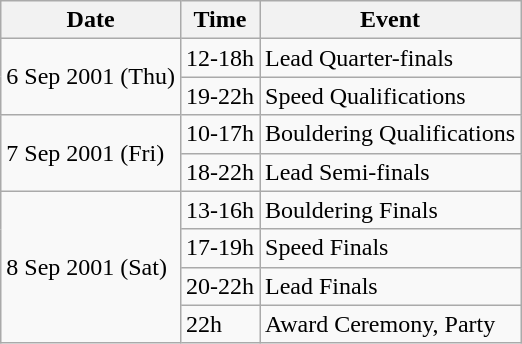<table class="wikitable">
<tr>
<th>Date</th>
<th>Time</th>
<th>Event</th>
</tr>
<tr>
<td rowspan="2">6 Sep 2001 (Thu)</td>
<td>12-18h</td>
<td>Lead Quarter-finals</td>
</tr>
<tr>
<td>19-22h</td>
<td>Speed Qualifications</td>
</tr>
<tr>
<td rowspan="2">7 Sep 2001 (Fri)</td>
<td>10-17h</td>
<td>Bouldering Qualifications</td>
</tr>
<tr>
<td>18-22h</td>
<td>Lead Semi-finals</td>
</tr>
<tr>
<td rowspan="4">8 Sep 2001 (Sat)</td>
<td>13-16h</td>
<td>Bouldering Finals</td>
</tr>
<tr>
<td>17-19h</td>
<td>Speed Finals</td>
</tr>
<tr>
<td>20-22h</td>
<td>Lead Finals</td>
</tr>
<tr>
<td>22h</td>
<td>Award Ceremony, Party</td>
</tr>
</table>
